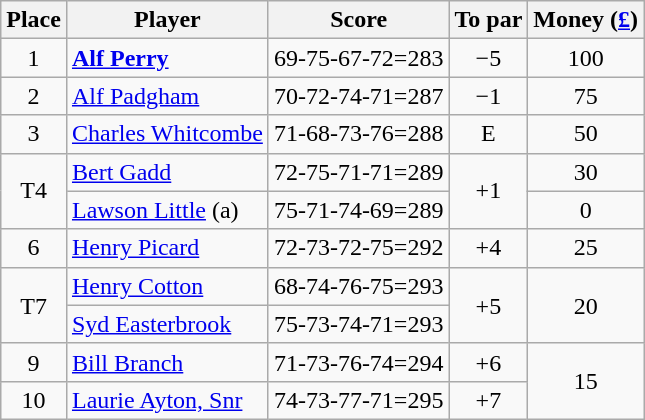<table class=wikitable>
<tr>
<th>Place</th>
<th>Player</th>
<th>Score</th>
<th>To par</th>
<th>Money (<a href='#'>£</a>)</th>
</tr>
<tr>
<td align=center>1</td>
<td> <strong><a href='#'>Alf Perry</a></strong></td>
<td>69-75-67-72=283</td>
<td align=center>−5</td>
<td align=center>100</td>
</tr>
<tr>
<td align=center>2</td>
<td> <a href='#'>Alf Padgham</a></td>
<td>70-72-74-71=287</td>
<td align=center>−1</td>
<td align=center>75</td>
</tr>
<tr>
<td align=center>3</td>
<td> <a href='#'>Charles Whitcombe</a></td>
<td>71-68-73-76=288</td>
<td align=center>E</td>
<td align=center>50</td>
</tr>
<tr>
<td rowspan=2 align=center>T4</td>
<td> <a href='#'>Bert Gadd</a></td>
<td>72-75-71-71=289</td>
<td rowspan=2 align=center>+1</td>
<td align=center>30</td>
</tr>
<tr>
<td> <a href='#'>Lawson Little</a> (a)</td>
<td>75-71-74-69=289</td>
<td align=center>0</td>
</tr>
<tr>
<td align=center>6</td>
<td> <a href='#'>Henry Picard</a></td>
<td>72-73-72-75=292</td>
<td align=center>+4</td>
<td align=center>25</td>
</tr>
<tr>
<td rowspan=2 align=center>T7</td>
<td> <a href='#'>Henry Cotton</a></td>
<td>68-74-76-75=293</td>
<td rowspan=2 align=center>+5</td>
<td rowspan=2 align=center>20</td>
</tr>
<tr>
<td> <a href='#'>Syd Easterbrook</a></td>
<td>75-73-74-71=293</td>
</tr>
<tr>
<td align=center>9</td>
<td> <a href='#'>Bill Branch</a></td>
<td>71-73-76-74=294</td>
<td align=center>+6</td>
<td rowspan=2 align=center>15</td>
</tr>
<tr>
<td align=center>10</td>
<td> <a href='#'>Laurie Ayton, Snr</a></td>
<td>74-73-77-71=295</td>
<td align=center>+7</td>
</tr>
</table>
